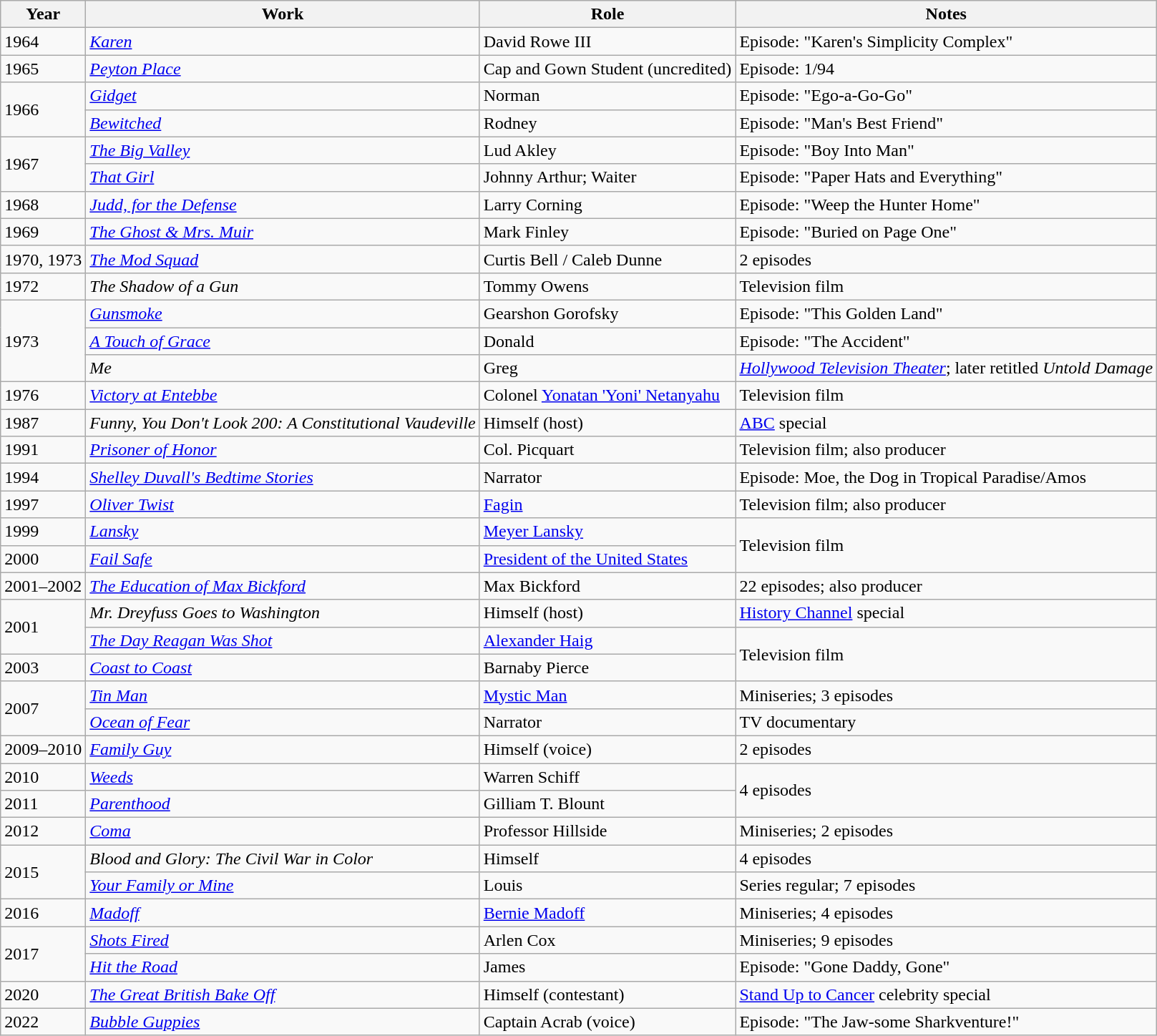<table class="wikitable sortable">
<tr>
<th>Year</th>
<th>Work</th>
<th>Role</th>
<th class="unsortable">Notes</th>
</tr>
<tr>
<td>1964</td>
<td><em><a href='#'>Karen</a></em></td>
<td>David Rowe III</td>
<td>Episode: "Karen's Simplicity Complex"</td>
</tr>
<tr>
<td>1965</td>
<td><em><a href='#'>Peyton Place</a></em></td>
<td>Cap and Gown Student (uncredited)</td>
<td>Episode: 1/94</td>
</tr>
<tr>
<td rowspan="2">1966</td>
<td><em><a href='#'>Gidget</a></em></td>
<td>Norman</td>
<td>Episode: "Ego-a-Go-Go"</td>
</tr>
<tr>
<td><em><a href='#'>Bewitched</a></em></td>
<td>Rodney</td>
<td>Episode: "Man's Best Friend"</td>
</tr>
<tr>
<td rowspan="2">1967</td>
<td><em><a href='#'>The Big Valley</a></em></td>
<td>Lud Akley</td>
<td>Episode: "Boy Into Man"</td>
</tr>
<tr>
<td><em><a href='#'>That Girl</a></em></td>
<td>Johnny Arthur; Waiter</td>
<td>Episode: "Paper Hats and Everything"</td>
</tr>
<tr>
<td>1968</td>
<td><em><a href='#'>Judd, for the Defense</a></em></td>
<td>Larry Corning</td>
<td>Episode: "Weep the Hunter Home"</td>
</tr>
<tr>
<td>1969</td>
<td><em><a href='#'>The Ghost & Mrs. Muir</a></em></td>
<td>Mark Finley</td>
<td>Episode: "Buried on Page One"</td>
</tr>
<tr>
<td>1970, 1973</td>
<td><em><a href='#'>The Mod Squad</a></em></td>
<td>Curtis Bell / Caleb Dunne</td>
<td>2 episodes</td>
</tr>
<tr>
<td>1972</td>
<td><em>The Shadow of a Gun</em></td>
<td>Tommy Owens</td>
<td>Television film</td>
</tr>
<tr>
<td rowspan="3">1973</td>
<td><em><a href='#'>Gunsmoke</a></em></td>
<td>Gearshon Gorofsky</td>
<td>Episode: "This Golden Land"</td>
</tr>
<tr>
<td><em><a href='#'>A Touch of Grace</a></em></td>
<td>Donald</td>
<td>Episode: "The Accident"</td>
</tr>
<tr>
<td><em>Me</em></td>
<td>Greg</td>
<td><a href='#'><em>Hollywood Television Theater</em></a>; later retitled <em>Untold Damage</em></td>
</tr>
<tr>
<td>1976</td>
<td><em><a href='#'>Victory at Entebbe</a></em></td>
<td>Colonel <a href='#'>Yonatan 'Yoni' Netanyahu</a></td>
<td>Television film</td>
</tr>
<tr>
<td>1987</td>
<td><em>Funny, You Don't Look 200: A Constitutional Vaudeville</em></td>
<td>Himself (host)</td>
<td><a href='#'>ABC</a> special</td>
</tr>
<tr>
<td>1991</td>
<td><em><a href='#'>Prisoner of Honor</a></em></td>
<td>Col. Picquart</td>
<td>Television film; also producer</td>
</tr>
<tr>
<td>1994</td>
<td><em><a href='#'>Shelley Duvall's Bedtime Stories</a></em></td>
<td>Narrator</td>
<td>Episode: Moe, the Dog in Tropical Paradise/Amos</td>
</tr>
<tr>
<td>1997</td>
<td><em><a href='#'>Oliver Twist</a></em></td>
<td><a href='#'>Fagin</a></td>
<td>Television film; also producer</td>
</tr>
<tr>
<td>1999</td>
<td><em><a href='#'>Lansky</a></em></td>
<td><a href='#'>Meyer Lansky</a></td>
<td rowspan="2">Television film</td>
</tr>
<tr>
<td>2000</td>
<td><em><a href='#'>Fail Safe</a></em></td>
<td><a href='#'>President of the United States</a></td>
</tr>
<tr>
<td>2001–2002</td>
<td><em><a href='#'>The Education of Max Bickford</a></em></td>
<td>Max Bickford</td>
<td>22 episodes; also producer</td>
</tr>
<tr>
<td rowspan="2">2001</td>
<td><em>Mr. Dreyfuss Goes to Washington</em></td>
<td>Himself (host)</td>
<td><a href='#'>History Channel</a> special</td>
</tr>
<tr>
<td><em><a href='#'>The Day Reagan Was Shot</a></em></td>
<td><a href='#'>Alexander Haig</a></td>
<td rowspan="2">Television film</td>
</tr>
<tr>
<td>2003</td>
<td><em><a href='#'>Coast to Coast</a></em></td>
<td>Barnaby Pierce</td>
</tr>
<tr>
<td rowspan="2">2007</td>
<td><em><a href='#'>Tin Man</a></em></td>
<td><a href='#'>Mystic Man</a></td>
<td>Miniseries; 3 episodes</td>
</tr>
<tr>
<td><em><a href='#'>Ocean of Fear</a></em></td>
<td>Narrator</td>
<td>TV documentary</td>
</tr>
<tr>
<td>2009–2010</td>
<td><em><a href='#'>Family Guy</a></em></td>
<td>Himself (voice)</td>
<td>2 episodes</td>
</tr>
<tr>
<td>2010</td>
<td><em><a href='#'>Weeds</a></em></td>
<td>Warren Schiff</td>
<td rowspan="2">4 episodes</td>
</tr>
<tr>
<td>2011</td>
<td><em><a href='#'>Parenthood</a></em></td>
<td>Gilliam T. Blount</td>
</tr>
<tr>
<td>2012</td>
<td><em><a href='#'>Coma</a></em></td>
<td>Professor Hillside</td>
<td>Miniseries; 2 episodes</td>
</tr>
<tr>
<td rowspan="2">2015</td>
<td><em>Blood and Glory: The Civil War in Color</em></td>
<td>Himself</td>
<td>4 episodes</td>
</tr>
<tr>
<td><em><a href='#'>Your Family or Mine</a></em></td>
<td>Louis</td>
<td>Series regular; 7 episodes</td>
</tr>
<tr>
<td>2016</td>
<td><em><a href='#'>Madoff</a></em></td>
<td><a href='#'>Bernie Madoff</a></td>
<td>Miniseries; 4 episodes</td>
</tr>
<tr>
<td rowspan="2">2017</td>
<td><em><a href='#'>Shots Fired</a></em></td>
<td>Arlen Cox</td>
<td>Miniseries; 9 episodes</td>
</tr>
<tr>
<td><em><a href='#'>Hit the Road</a></em></td>
<td>James</td>
<td>Episode: "Gone Daddy, Gone"</td>
</tr>
<tr>
<td>2020</td>
<td><em><a href='#'>The Great British Bake Off</a></em></td>
<td>Himself (contestant)</td>
<td><a href='#'>Stand Up to Cancer</a> celebrity special</td>
</tr>
<tr>
<td>2022</td>
<td><em><a href='#'>Bubble Guppies</a></em></td>
<td>Captain Acrab (voice)</td>
<td>Episode: "The Jaw-some Sharkventure!"</td>
</tr>
</table>
